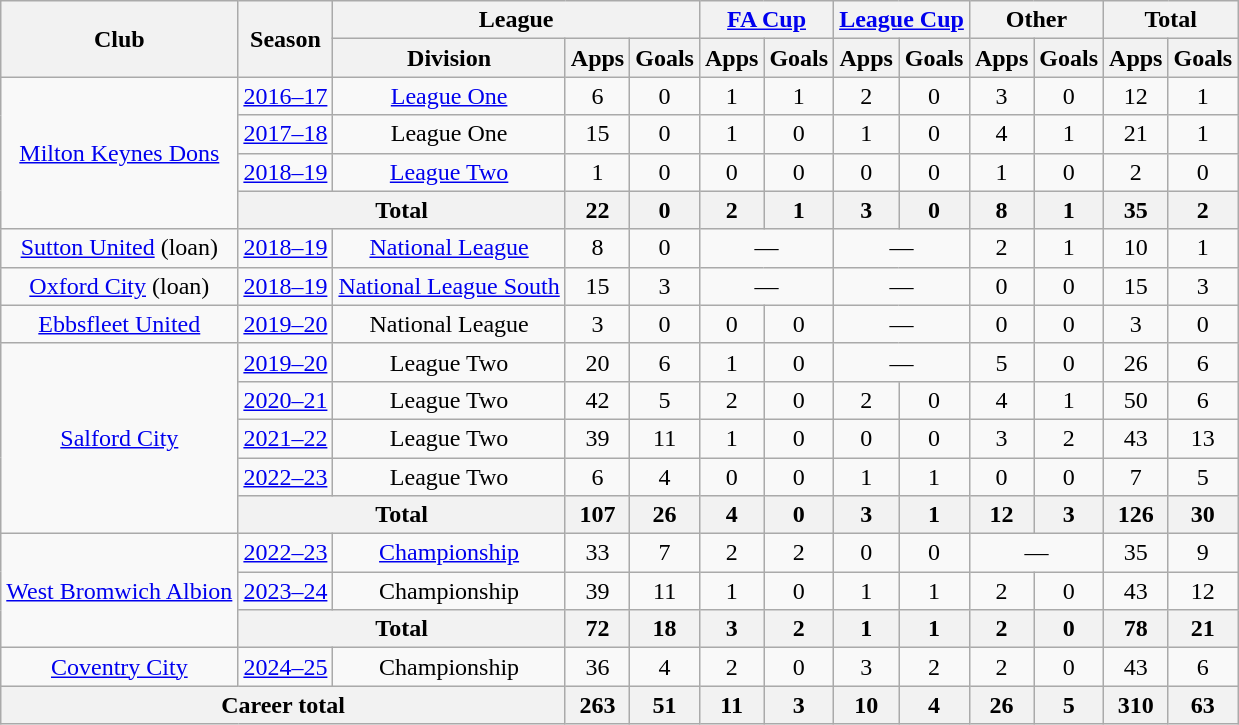<table class=wikitable style="text-align:center">
<tr>
<th rowspan=2>Club</th>
<th rowspan=2>Season</th>
<th colspan=3>League</th>
<th colspan=2><a href='#'>FA Cup</a></th>
<th colspan=2><a href='#'>League Cup</a></th>
<th colspan=2>Other</th>
<th colspan=2>Total</th>
</tr>
<tr>
<th>Division</th>
<th>Apps</th>
<th>Goals</th>
<th>Apps</th>
<th>Goals</th>
<th>Apps</th>
<th>Goals</th>
<th>Apps</th>
<th>Goals</th>
<th>Apps</th>
<th>Goals</th>
</tr>
<tr>
<td rowspan="4"><a href='#'>Milton Keynes Dons</a></td>
<td><a href='#'>2016–17</a></td>
<td><a href='#'>League One</a></td>
<td>6</td>
<td>0</td>
<td>1</td>
<td>1</td>
<td>2</td>
<td>0</td>
<td>3</td>
<td>0</td>
<td>12</td>
<td>1</td>
</tr>
<tr>
<td><a href='#'>2017–18</a></td>
<td>League One</td>
<td>15</td>
<td>0</td>
<td>1</td>
<td>0</td>
<td>1</td>
<td>0</td>
<td>4</td>
<td>1</td>
<td>21</td>
<td>1</td>
</tr>
<tr>
<td><a href='#'>2018–19</a></td>
<td><a href='#'>League Two</a></td>
<td>1</td>
<td>0</td>
<td>0</td>
<td>0</td>
<td>0</td>
<td>0</td>
<td>1</td>
<td>0</td>
<td>2</td>
<td>0</td>
</tr>
<tr>
<th colspan="2">Total</th>
<th>22</th>
<th>0</th>
<th>2</th>
<th>1</th>
<th>3</th>
<th>0</th>
<th>8</th>
<th>1</th>
<th>35</th>
<th>2</th>
</tr>
<tr>
<td><a href='#'>Sutton United</a> (loan)</td>
<td><a href='#'>2018–19</a></td>
<td><a href='#'>National League</a></td>
<td>8</td>
<td>0</td>
<td colspan="2">—</td>
<td colspan="2">—</td>
<td>2</td>
<td>1</td>
<td>10</td>
<td>1</td>
</tr>
<tr>
<td><a href='#'>Oxford City</a> (loan)</td>
<td><a href='#'>2018–19</a></td>
<td><a href='#'>National League South</a></td>
<td>15</td>
<td>3</td>
<td colspan="2">—</td>
<td colspan="2">—</td>
<td>0</td>
<td>0</td>
<td>15</td>
<td>3</td>
</tr>
<tr>
<td><a href='#'>Ebbsfleet United</a></td>
<td><a href='#'>2019–20</a></td>
<td>National League</td>
<td>3</td>
<td>0</td>
<td>0</td>
<td>0</td>
<td colspan="2">—</td>
<td>0</td>
<td>0</td>
<td>3</td>
<td>0</td>
</tr>
<tr>
<td rowspan="5"><a href='#'>Salford City</a></td>
<td><a href='#'>2019–20</a></td>
<td>League Two</td>
<td>20</td>
<td>6</td>
<td>1</td>
<td>0</td>
<td colspan="2">—</td>
<td>5</td>
<td>0</td>
<td>26</td>
<td>6</td>
</tr>
<tr>
<td><a href='#'>2020–21</a></td>
<td>League Two</td>
<td>42</td>
<td>5</td>
<td>2</td>
<td>0</td>
<td>2</td>
<td>0</td>
<td>4</td>
<td>1</td>
<td>50</td>
<td>6</td>
</tr>
<tr>
<td><a href='#'>2021–22</a></td>
<td>League Two</td>
<td>39</td>
<td>11</td>
<td>1</td>
<td>0</td>
<td>0</td>
<td>0</td>
<td>3</td>
<td>2</td>
<td>43</td>
<td>13</td>
</tr>
<tr>
<td><a href='#'>2022–23</a></td>
<td>League Two</td>
<td>6</td>
<td>4</td>
<td>0</td>
<td>0</td>
<td>1</td>
<td>1</td>
<td>0</td>
<td>0</td>
<td>7</td>
<td>5</td>
</tr>
<tr>
<th colspan="2">Total</th>
<th>107</th>
<th>26</th>
<th>4</th>
<th>0</th>
<th>3</th>
<th>1</th>
<th>12</th>
<th>3</th>
<th>126</th>
<th>30</th>
</tr>
<tr>
<td rowspan="3"><a href='#'>West Bromwich Albion</a></td>
<td><a href='#'>2022–23</a></td>
<td><a href='#'>Championship</a></td>
<td>33</td>
<td>7</td>
<td>2</td>
<td>2</td>
<td>0</td>
<td>0</td>
<td colspan="2">—</td>
<td>35</td>
<td>9</td>
</tr>
<tr>
<td><a href='#'>2023–24</a></td>
<td>Championship</td>
<td>39</td>
<td>11</td>
<td>1</td>
<td>0</td>
<td>1</td>
<td>1</td>
<td>2</td>
<td>0</td>
<td>43</td>
<td>12</td>
</tr>
<tr>
<th colspan="2">Total</th>
<th>72</th>
<th>18</th>
<th>3</th>
<th>2</th>
<th>1</th>
<th>1</th>
<th>2</th>
<th>0</th>
<th>78</th>
<th>21</th>
</tr>
<tr>
<td><a href='#'>Coventry City</a></td>
<td><a href='#'>2024–25</a></td>
<td>Championship</td>
<td>36</td>
<td>4</td>
<td>2</td>
<td>0</td>
<td>3</td>
<td>2</td>
<td>2</td>
<td>0</td>
<td>43</td>
<td>6</td>
</tr>
<tr>
<th colspan="3">Career total</th>
<th>263</th>
<th>51</th>
<th>11</th>
<th>3</th>
<th>10</th>
<th>4</th>
<th>26</th>
<th>5</th>
<th>310</th>
<th>63</th>
</tr>
</table>
